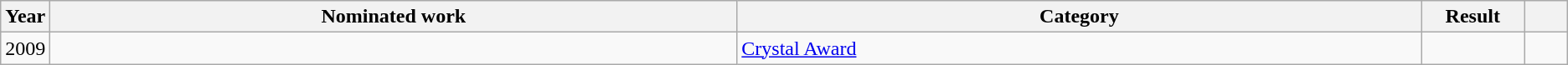<table class="wikitable sortable">
<tr>
<th scope="col" style="width:1em;">Year</th>
<th scope="col" style="width:39em;">Nominated work</th>
<th scope="col" style="width:39em;">Category</th>
<th scope="col" style="width:5em;">Result</th>
<th scope="col" style="width:2em;" class="unsortable"></th>
</tr>
<tr>
<td>2009</td>
<td></td>
<td><a href='#'>Crystal Award</a></td>
<td></td>
<td></td>
</tr>
</table>
